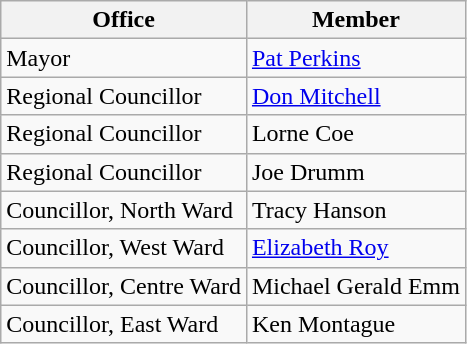<table class="wikitable">
<tr>
<th>Office</th>
<th>Member</th>
</tr>
<tr>
<td>Mayor</td>
<td><a href='#'>Pat Perkins</a></td>
</tr>
<tr>
<td>Regional Councillor</td>
<td><a href='#'>Don Mitchell</a></td>
</tr>
<tr>
<td>Regional Councillor</td>
<td>Lorne Coe</td>
</tr>
<tr>
<td>Regional Councillor</td>
<td>Joe Drumm</td>
</tr>
<tr>
<td>Councillor, North Ward</td>
<td>Tracy Hanson</td>
</tr>
<tr>
<td>Councillor, West Ward</td>
<td><a href='#'>Elizabeth Roy</a></td>
</tr>
<tr>
<td>Councillor, Centre Ward</td>
<td>Michael Gerald Emm</td>
</tr>
<tr>
<td>Councillor, East Ward</td>
<td>Ken Montague</td>
</tr>
</table>
